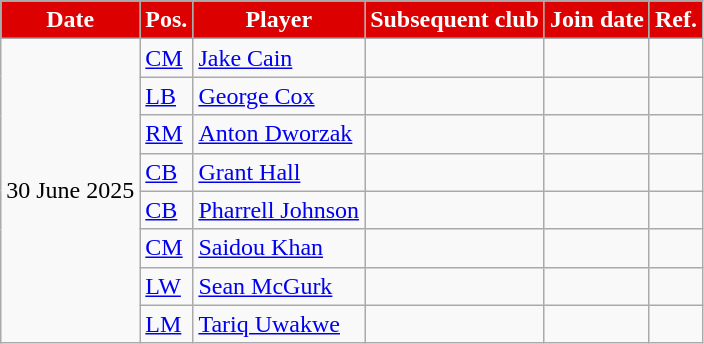<table class="wikitable plainrowheaders sortable">
<tr>
<th style="background:#DD0000;color:#fff;">Date</th>
<th style="background:#DD0000;color:#fff;">Pos.</th>
<th style="background:#DD0000;color:#fff;">Player</th>
<th style="background:#DD0000;color:#fff;">Subsequent club</th>
<th style="background:#DD0000;color:#fff;">Join date</th>
<th style="background:#DD0000;color:#fff;">Ref.</th>
</tr>
<tr>
<td rowspan="8">30 June 2025</td>
<td><a href='#'>CM</a></td>
<td> <a href='#'>Jake Cain</a></td>
<td></td>
<td></td>
<td></td>
</tr>
<tr>
<td><a href='#'>LB</a></td>
<td> <a href='#'>George Cox</a></td>
<td></td>
<td></td>
<td></td>
</tr>
<tr>
<td><a href='#'>RM</a></td>
<td> <a href='#'>Anton Dworzak</a></td>
<td></td>
<td></td>
<td></td>
</tr>
<tr>
<td><a href='#'>CB</a></td>
<td> <a href='#'>Grant Hall</a></td>
<td></td>
<td></td>
<td></td>
</tr>
<tr>
<td><a href='#'>CB</a></td>
<td> <a href='#'>Pharrell Johnson</a></td>
<td></td>
<td></td>
<td></td>
</tr>
<tr>
<td><a href='#'>CM</a></td>
<td> <a href='#'>Saidou Khan</a></td>
<td></td>
<td></td>
<td></td>
</tr>
<tr>
<td><a href='#'>LW</a></td>
<td> <a href='#'>Sean McGurk</a></td>
<td></td>
<td></td>
<td></td>
</tr>
<tr>
<td><a href='#'>LM</a></td>
<td> <a href='#'>Tariq Uwakwe</a></td>
<td></td>
<td></td>
<td></td>
</tr>
</table>
